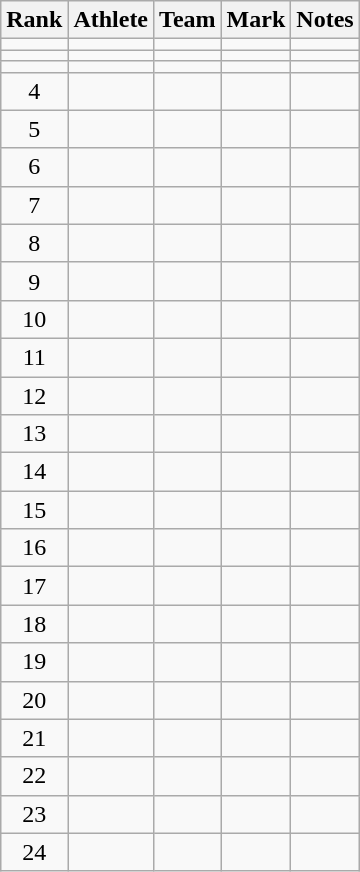<table class="wikitable sortable" style="text-align:center">
<tr>
<th>Rank</th>
<th>Athlete</th>
<th>Team</th>
<th>Mark</th>
<th>Notes</th>
</tr>
<tr>
<td></td>
<td align=left></td>
<td></td>
<td><strong></strong></td>
<td></td>
</tr>
<tr>
<td></td>
<td align=left></td>
<td></td>
<td><strong></strong></td>
<td></td>
</tr>
<tr>
<td></td>
<td align=left></td>
<td></td>
<td><strong></strong></td>
<td></td>
</tr>
<tr>
<td>4</td>
<td align=left></td>
<td></td>
<td><strong></strong></td>
<td></td>
</tr>
<tr>
<td>5</td>
<td align=left></td>
<td></td>
<td><strong></strong></td>
<td></td>
</tr>
<tr>
<td>6</td>
<td align=left></td>
<td></td>
<td><strong></strong></td>
<td></td>
</tr>
<tr>
<td>7</td>
<td align=left></td>
<td></td>
<td><strong></strong></td>
<td></td>
</tr>
<tr>
<td>8</td>
<td align=left></td>
<td></td>
<td><strong></strong></td>
<td></td>
</tr>
<tr>
<td>9</td>
<td align=left></td>
<td></td>
<td><strong></strong></td>
<td></td>
</tr>
<tr>
<td>10</td>
<td align=left></td>
<td></td>
<td><strong></strong></td>
<td></td>
</tr>
<tr>
<td>11</td>
<td align=left></td>
<td></td>
<td><strong></strong></td>
<td></td>
</tr>
<tr>
<td>12</td>
<td align=left></td>
<td></td>
<td><strong></strong></td>
<td></td>
</tr>
<tr>
<td>13</td>
<td align=left></td>
<td></td>
<td><strong></strong></td>
<td></td>
</tr>
<tr>
<td>14</td>
<td align=left></td>
<td></td>
<td><strong></strong></td>
<td></td>
</tr>
<tr>
<td>15</td>
<td align=left></td>
<td></td>
<td><strong></strong></td>
<td></td>
</tr>
<tr>
<td>16</td>
<td align=left></td>
<td></td>
<td><strong></strong></td>
<td></td>
</tr>
<tr>
<td>17</td>
<td align=left></td>
<td></td>
<td><strong></strong></td>
<td></td>
</tr>
<tr>
<td>18</td>
<td align=left></td>
<td></td>
<td><strong></strong></td>
<td></td>
</tr>
<tr>
<td>19</td>
<td align=left></td>
<td></td>
<td><strong></strong></td>
<td></td>
</tr>
<tr>
<td>20</td>
<td align=left></td>
<td></td>
<td><strong></strong></td>
<td></td>
</tr>
<tr>
<td>21</td>
<td align=left></td>
<td></td>
<td><strong></strong></td>
<td></td>
</tr>
<tr>
<td>22</td>
<td align=left></td>
<td></td>
<td><strong></strong></td>
<td></td>
</tr>
<tr>
<td>23</td>
<td align=left></td>
<td></td>
<td><strong></strong></td>
<td></td>
</tr>
<tr>
<td>24</td>
<td align=left></td>
<td></td>
<td><strong></strong></td>
<td></td>
</tr>
</table>
